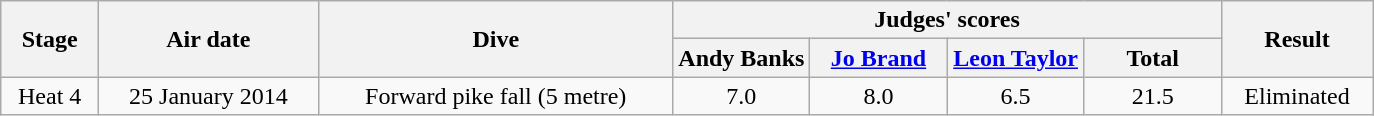<table class="wikitable" style="margin:auto; text-align: center;">
<tr>
<th rowspan="2">Stage</th>
<th rowspan="2">Air date</th>
<th rowspan="2">Dive</th>
<th colspan="4">Judges' scores</th>
<th rowspan="2">Result</th>
</tr>
<tr>
<th style="width:10%;">Andy Banks</th>
<th style="width:10%;"><a href='#'>Jo Brand</a></th>
<th style="width:10%;"><a href='#'>Leon Taylor</a></th>
<th style="width:10%;">Total</th>
</tr>
<tr>
<td>Heat 4</td>
<td>25 January 2014</td>
<td>Forward pike fall (5 metre)</td>
<td>7.0</td>
<td>8.0</td>
<td>6.5</td>
<td>21.5</td>
<td>Eliminated</td>
</tr>
</table>
